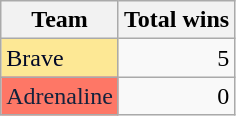<table class="wikitable">
<tr>
<th>Team</th>
<th>Total wins</th>
</tr>
<tr>
<td style = "text-align:left;background:#fde895;color:#010827;">Brave</td>
<td align=right>5</td>
</tr>
<tr>
<td style = "text-align:left;background:#fe7766;color:#13223c;">Adrenaline</td>
<td align=right>0</td>
</tr>
</table>
